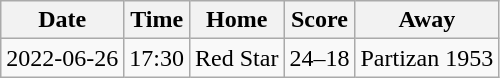<table class="wikitable">
<tr>
<th colspan="1" rowspan="1">Date</th>
<th colspan="1" rowspan="1">Time</th>
<th colspan="1" rowspan="1">Home</th>
<th colspan="1" rowspan="1">Score</th>
<th>Away</th>
</tr>
<tr>
<td>2022-06-26</td>
<td>17:30</td>
<td> Red Star</td>
<td>24–18</td>
<td> Partizan 1953</td>
</tr>
</table>
